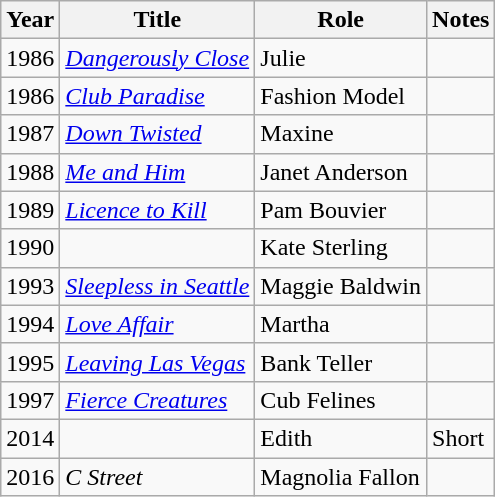<table class="wikitable sortable">
<tr>
<th>Year</th>
<th>Title</th>
<th>Role</th>
<th class="unsortable">Notes</th>
</tr>
<tr>
<td>1986</td>
<td><em><a href='#'>Dangerously Close</a></em></td>
<td>Julie</td>
<td></td>
</tr>
<tr>
<td>1986</td>
<td><em><a href='#'>Club Paradise</a></em></td>
<td>Fashion Model</td>
<td></td>
</tr>
<tr>
<td>1987</td>
<td><em><a href='#'>Down Twisted</a></em></td>
<td>Maxine</td>
<td></td>
</tr>
<tr>
<td>1988</td>
<td><em><a href='#'>Me and Him</a></em></td>
<td>Janet Anderson</td>
<td></td>
</tr>
<tr>
<td>1989</td>
<td><em><a href='#'>Licence to Kill</a></em></td>
<td>Pam Bouvier</td>
<td></td>
</tr>
<tr>
<td>1990</td>
<td><em></em></td>
<td>Kate Sterling</td>
<td></td>
</tr>
<tr>
<td>1993</td>
<td><em><a href='#'>Sleepless in Seattle</a></em></td>
<td>Maggie Baldwin</td>
<td></td>
</tr>
<tr>
<td>1994</td>
<td><em><a href='#'>Love Affair</a></em></td>
<td>Martha</td>
<td></td>
</tr>
<tr>
<td>1995</td>
<td><em><a href='#'>Leaving Las Vegas</a></em></td>
<td>Bank Teller</td>
<td></td>
</tr>
<tr>
<td>1997</td>
<td><em><a href='#'>Fierce Creatures</a></em></td>
<td>Cub Felines</td>
<td></td>
</tr>
<tr>
<td>2014</td>
<td><em></em></td>
<td>Edith</td>
<td>Short</td>
</tr>
<tr>
<td>2016</td>
<td><em>C Street</em></td>
<td>Magnolia Fallon</td>
<td></td>
</tr>
</table>
